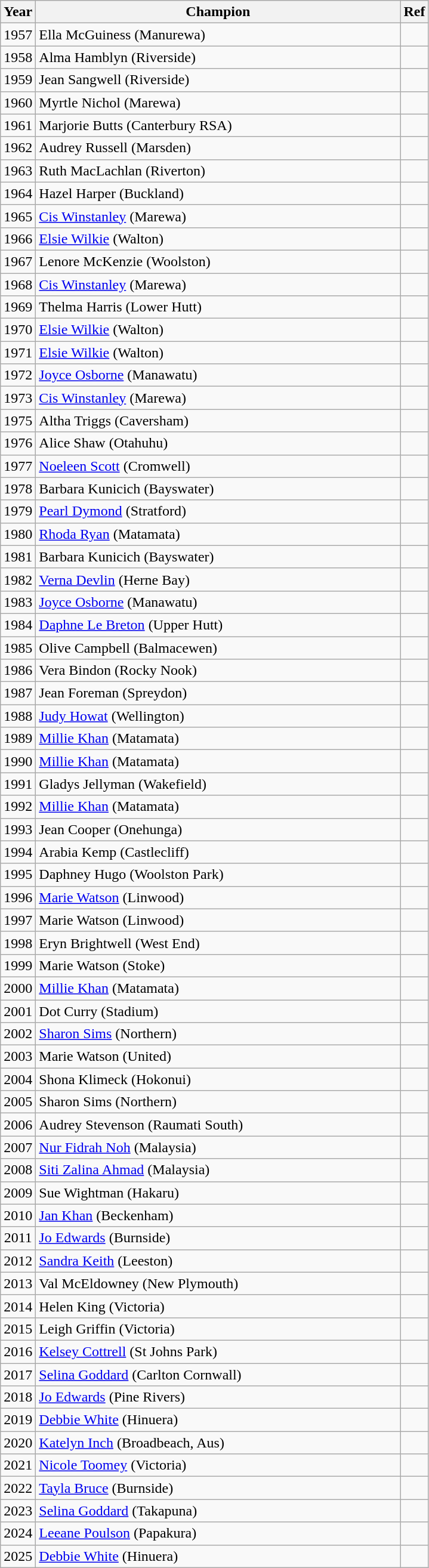<table class="sortable wikitable">
<tr>
<th width="30">Year</th>
<th width="400">Champion</th>
<th width="20">Ref</th>
</tr>
<tr>
<td align=center>1957</td>
<td>Ella McGuiness (Manurewa)</td>
<td></td>
</tr>
<tr>
<td align=center>1958</td>
<td>Alma Hamblyn (Riverside)</td>
<td></td>
</tr>
<tr>
<td align=center>1959</td>
<td>Jean Sangwell (Riverside)</td>
<td></td>
</tr>
<tr>
<td align=center>1960</td>
<td>Myrtle Nichol (Marewa)</td>
<td></td>
</tr>
<tr>
<td align=center>1961</td>
<td>Marjorie Butts (Canterbury RSA)</td>
<td></td>
</tr>
<tr>
<td align=center>1962</td>
<td>Audrey Russell (Marsden)</td>
<td></td>
</tr>
<tr>
<td align=center>1963</td>
<td>Ruth MacLachlan (Riverton)</td>
<td></td>
</tr>
<tr>
<td align=center>1964</td>
<td>Hazel Harper (Buckland)</td>
<td></td>
</tr>
<tr>
<td align=center>1965</td>
<td><a href='#'>Cis Winstanley</a> (Marewa)</td>
<td></td>
</tr>
<tr>
<td align=center>1966</td>
<td><a href='#'>Elsie Wilkie</a> (Walton)</td>
<td></td>
</tr>
<tr>
<td align=center>1967</td>
<td>Lenore McKenzie (Woolston)</td>
<td></td>
</tr>
<tr>
<td align=center>1968</td>
<td><a href='#'>Cis Winstanley</a> (Marewa)</td>
<td></td>
</tr>
<tr>
<td align=center>1969</td>
<td>Thelma Harris (Lower Hutt)</td>
<td></td>
</tr>
<tr>
<td align=center>1970</td>
<td><a href='#'>Elsie Wilkie</a> (Walton)</td>
<td></td>
</tr>
<tr>
<td align=center>1971</td>
<td><a href='#'>Elsie Wilkie</a> (Walton)</td>
<td></td>
</tr>
<tr>
<td align=center>1972</td>
<td><a href='#'>Joyce Osborne</a> (Manawatu)</td>
<td></td>
</tr>
<tr>
<td align=center>1973</td>
<td><a href='#'>Cis Winstanley</a> (Marewa)</td>
<td></td>
</tr>
<tr>
<td align=center>1975</td>
<td>Altha Triggs (Caversham)</td>
<td></td>
</tr>
<tr>
<td align=center>1976</td>
<td>Alice Shaw (Otahuhu)</td>
<td></td>
</tr>
<tr>
<td align=center>1977</td>
<td><a href='#'>Noeleen Scott</a> (Cromwell)</td>
<td></td>
</tr>
<tr>
<td align=center>1978</td>
<td>Barbara Kunicich (Bayswater)</td>
<td></td>
</tr>
<tr>
<td align=center>1979</td>
<td><a href='#'>Pearl Dymond</a> (Stratford)</td>
<td></td>
</tr>
<tr>
<td align=center>1980</td>
<td><a href='#'>Rhoda Ryan</a> (Matamata)</td>
<td></td>
</tr>
<tr>
<td align=center>1981</td>
<td>Barbara Kunicich (Bayswater)</td>
<td></td>
</tr>
<tr>
<td align=center>1982</td>
<td><a href='#'>Verna Devlin</a> (Herne Bay)</td>
<td></td>
</tr>
<tr>
<td align=center>1983</td>
<td><a href='#'>Joyce Osborne</a> (Manawatu)</td>
<td></td>
</tr>
<tr>
<td align=center>1984</td>
<td><a href='#'>Daphne Le Breton</a> (Upper Hutt)</td>
<td></td>
</tr>
<tr>
<td align=center>1985</td>
<td>Olive Campbell (Balmacewen)</td>
<td></td>
</tr>
<tr>
<td align=center>1986</td>
<td>Vera Bindon (Rocky Nook)</td>
<td></td>
</tr>
<tr>
<td align=center>1987</td>
<td>Jean Foreman (Spreydon)</td>
<td></td>
</tr>
<tr>
<td align=center>1988</td>
<td><a href='#'>Judy Howat</a> (Wellington)</td>
<td></td>
</tr>
<tr>
<td align=center>1989</td>
<td><a href='#'>Millie Khan</a> (Matamata)</td>
<td></td>
</tr>
<tr>
<td align=center>1990</td>
<td><a href='#'>Millie Khan</a> (Matamata)</td>
<td></td>
</tr>
<tr>
<td align=center>1991</td>
<td>Gladys Jellyman (Wakefield)</td>
<td></td>
</tr>
<tr>
<td align=center>1992</td>
<td><a href='#'>Millie Khan</a> (Matamata)</td>
<td></td>
</tr>
<tr>
<td align=center>1993</td>
<td>Jean Cooper (Onehunga)</td>
<td></td>
</tr>
<tr>
<td align=center>1994</td>
<td>Arabia Kemp (Castlecliff)</td>
<td></td>
</tr>
<tr>
<td align=center>1995</td>
<td>Daphney Hugo (Woolston Park)</td>
<td></td>
</tr>
<tr>
<td align=center>1996</td>
<td><a href='#'>Marie Watson</a> (Linwood)</td>
<td></td>
</tr>
<tr>
<td align=center>1997</td>
<td>Marie Watson (Linwood)</td>
<td></td>
</tr>
<tr>
<td align=center>1998</td>
<td>Eryn Brightwell (West End)</td>
<td></td>
</tr>
<tr>
<td align=center>1999</td>
<td>Marie Watson (Stoke)</td>
<td></td>
</tr>
<tr>
<td align=center>2000</td>
<td><a href='#'>Millie Khan</a> (Matamata)</td>
<td></td>
</tr>
<tr>
<td align=center>2001</td>
<td>Dot Curry (Stadium)</td>
<td></td>
</tr>
<tr>
<td align=center>2002</td>
<td><a href='#'>Sharon Sims</a> (Northern)</td>
<td></td>
</tr>
<tr>
<td align=center>2003</td>
<td>Marie Watson (United)</td>
<td></td>
</tr>
<tr>
<td align=center>2004</td>
<td>Shona Klimeck (Hokonui)</td>
<td></td>
</tr>
<tr>
<td align=center>2005</td>
<td>Sharon Sims (Northern)</td>
<td></td>
</tr>
<tr>
<td align=center>2006</td>
<td>Audrey Stevenson (Raumati South)</td>
<td></td>
</tr>
<tr>
<td align=center>2007</td>
<td><a href='#'>Nur Fidrah Noh</a> (Malaysia)</td>
<td></td>
</tr>
<tr>
<td align=center>2008</td>
<td><a href='#'>Siti Zalina Ahmad</a> (Malaysia)</td>
<td></td>
</tr>
<tr>
<td align=center>2009</td>
<td>Sue Wightman (Hakaru)</td>
<td></td>
</tr>
<tr>
<td align=center>2010</td>
<td><a href='#'>Jan Khan</a> (Beckenham)</td>
<td></td>
</tr>
<tr>
<td align=center>2011</td>
<td><a href='#'>Jo Edwards</a> (Burnside)</td>
<td></td>
</tr>
<tr>
<td align=center>2012</td>
<td><a href='#'>Sandra Keith</a> (Leeston)</td>
<td></td>
</tr>
<tr>
<td align=center>2013</td>
<td>Val McEldowney (New Plymouth)</td>
<td></td>
</tr>
<tr>
<td align=center>2014</td>
<td>Helen King (Victoria)</td>
<td></td>
</tr>
<tr>
<td align=center>2015</td>
<td>Leigh Griffin (Victoria)</td>
<td></td>
</tr>
<tr>
<td align=center>2016</td>
<td><a href='#'>Kelsey Cottrell</a> (St Johns Park)</td>
<td></td>
</tr>
<tr>
<td align=center>2017</td>
<td><a href='#'>Selina Goddard</a> (Carlton Cornwall)</td>
<td></td>
</tr>
<tr>
<td align=center>2018</td>
<td><a href='#'>Jo Edwards</a> (Pine Rivers)</td>
<td></td>
</tr>
<tr>
<td align=center>2019</td>
<td><a href='#'>Debbie White</a> (Hinuera)</td>
<td></td>
</tr>
<tr>
<td align=center>2020</td>
<td><a href='#'>Katelyn Inch</a> (Broadbeach, Aus)</td>
<td></td>
</tr>
<tr>
<td align=center>2021</td>
<td><a href='#'>Nicole Toomey</a> (Victoria)</td>
<td></td>
</tr>
<tr>
<td align=center>2022</td>
<td><a href='#'>Tayla Bruce</a> (Burnside)</td>
<td></td>
</tr>
<tr>
<td align=center>2023</td>
<td><a href='#'>Selina Goddard</a> (Takapuna)</td>
<td></td>
</tr>
<tr>
<td align=center>2024</td>
<td><a href='#'>Leeane Poulson</a> (Papakura)</td>
<td></td>
</tr>
<tr>
<td align=center>2025</td>
<td><a href='#'>Debbie White</a> (Hinuera)</td>
<td></td>
</tr>
</table>
